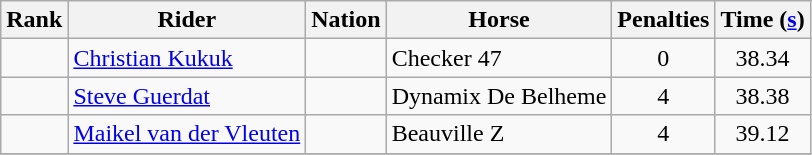<table class="wikitable sortable" style="text-align:center">
<tr>
<th>Rank</th>
<th>Rider</th>
<th>Nation</th>
<th>Horse</th>
<th>Penalties</th>
<th>Time (<a href='#'>s</a>)</th>
</tr>
<tr>
<td></td>
<td align="left"><a href='#'>Christian Kukuk</a></td>
<td align="left"></td>
<td align="left">Checker 47</td>
<td>0</td>
<td>38.34</td>
</tr>
<tr>
<td></td>
<td align="left"><a href='#'>Steve Guerdat</a></td>
<td align="left"></td>
<td align="left">Dynamix De Belheme</td>
<td>4</td>
<td>38.38</td>
</tr>
<tr>
<td></td>
<td align="left"><a href='#'>Maikel van der Vleuten</a></td>
<td align="left"></td>
<td align="left">Beauville Z</td>
<td>4</td>
<td>39.12</td>
</tr>
<tr>
</tr>
</table>
